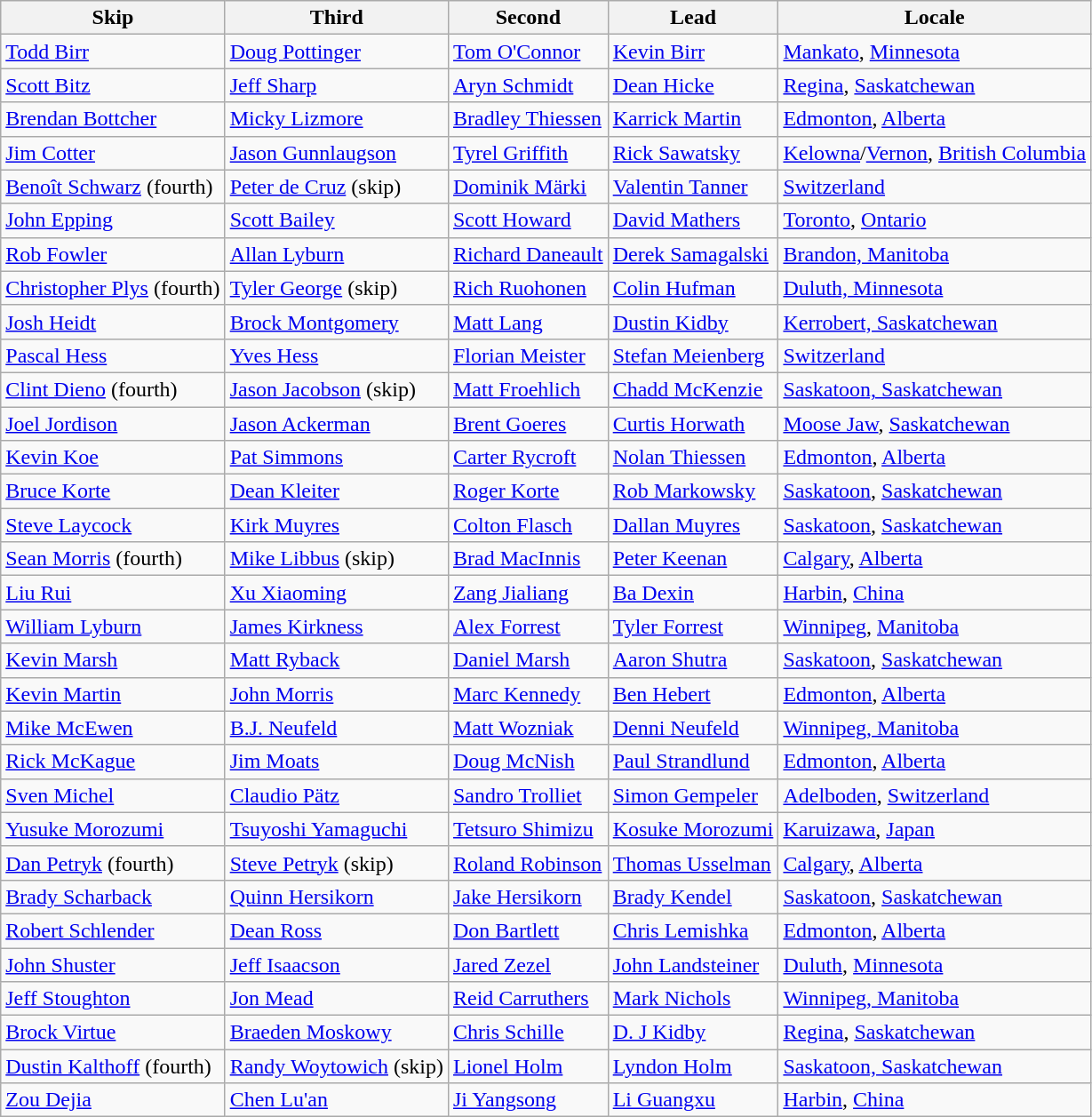<table class=wikitable>
<tr>
<th>Skip</th>
<th>Third</th>
<th>Second</th>
<th>Lead</th>
<th>Locale</th>
</tr>
<tr>
<td><a href='#'>Todd Birr</a></td>
<td><a href='#'>Doug Pottinger</a></td>
<td><a href='#'>Tom O'Connor</a></td>
<td><a href='#'>Kevin Birr</a></td>
<td> <a href='#'>Mankato</a>, <a href='#'>Minnesota</a></td>
</tr>
<tr>
<td><a href='#'>Scott Bitz</a></td>
<td><a href='#'>Jeff Sharp</a></td>
<td><a href='#'>Aryn Schmidt</a></td>
<td><a href='#'>Dean Hicke</a></td>
<td> <a href='#'>Regina</a>, <a href='#'>Saskatchewan</a></td>
</tr>
<tr>
<td><a href='#'>Brendan Bottcher</a></td>
<td><a href='#'>Micky Lizmore</a></td>
<td><a href='#'>Bradley Thiessen</a></td>
<td><a href='#'>Karrick Martin</a></td>
<td> <a href='#'>Edmonton</a>, <a href='#'>Alberta</a></td>
</tr>
<tr>
<td><a href='#'>Jim Cotter</a></td>
<td><a href='#'>Jason Gunnlaugson</a></td>
<td><a href='#'>Tyrel Griffith</a></td>
<td><a href='#'>Rick Sawatsky</a></td>
<td> <a href='#'>Kelowna</a>/<a href='#'>Vernon</a>, <a href='#'>British Columbia</a></td>
</tr>
<tr>
<td><a href='#'>Benoît Schwarz</a> (fourth)</td>
<td><a href='#'>Peter de Cruz</a> (skip)</td>
<td><a href='#'>Dominik Märki</a></td>
<td><a href='#'>Valentin Tanner</a></td>
<td> <a href='#'>Switzerland</a></td>
</tr>
<tr>
<td><a href='#'>John Epping</a></td>
<td><a href='#'>Scott Bailey</a></td>
<td><a href='#'>Scott Howard</a></td>
<td><a href='#'>David Mathers</a></td>
<td> <a href='#'>Toronto</a>, <a href='#'>Ontario</a></td>
</tr>
<tr>
<td><a href='#'>Rob Fowler</a></td>
<td><a href='#'>Allan Lyburn</a></td>
<td><a href='#'>Richard Daneault</a></td>
<td><a href='#'>Derek Samagalski</a></td>
<td> <a href='#'>Brandon, Manitoba</a></td>
</tr>
<tr>
<td><a href='#'>Christopher Plys</a> (fourth)</td>
<td><a href='#'>Tyler George</a> (skip)</td>
<td><a href='#'>Rich Ruohonen</a></td>
<td><a href='#'>Colin Hufman</a></td>
<td> <a href='#'>Duluth, Minnesota</a></td>
</tr>
<tr>
<td><a href='#'>Josh Heidt</a></td>
<td><a href='#'>Brock Montgomery</a></td>
<td><a href='#'>Matt Lang</a></td>
<td><a href='#'>Dustin Kidby</a></td>
<td> <a href='#'>Kerrobert, Saskatchewan</a></td>
</tr>
<tr>
<td><a href='#'>Pascal Hess</a></td>
<td><a href='#'>Yves Hess</a></td>
<td><a href='#'>Florian Meister</a></td>
<td><a href='#'>Stefan Meienberg</a></td>
<td> <a href='#'>Switzerland</a></td>
</tr>
<tr>
<td><a href='#'>Clint Dieno</a> (fourth)</td>
<td><a href='#'>Jason Jacobson</a> (skip)</td>
<td><a href='#'>Matt Froehlich</a></td>
<td><a href='#'>Chadd McKenzie</a></td>
<td> <a href='#'>Saskatoon, Saskatchewan</a></td>
</tr>
<tr>
<td><a href='#'>Joel Jordison</a></td>
<td><a href='#'>Jason Ackerman</a></td>
<td><a href='#'>Brent Goeres</a></td>
<td><a href='#'>Curtis Horwath</a></td>
<td> <a href='#'>Moose Jaw</a>, <a href='#'>Saskatchewan</a></td>
</tr>
<tr>
<td><a href='#'>Kevin Koe</a></td>
<td><a href='#'>Pat Simmons</a></td>
<td><a href='#'>Carter Rycroft</a></td>
<td><a href='#'>Nolan Thiessen</a></td>
<td> <a href='#'>Edmonton</a>, <a href='#'>Alberta</a></td>
</tr>
<tr>
<td><a href='#'>Bruce Korte</a></td>
<td><a href='#'>Dean Kleiter</a></td>
<td><a href='#'>Roger Korte</a></td>
<td><a href='#'>Rob Markowsky</a></td>
<td> <a href='#'>Saskatoon</a>, <a href='#'>Saskatchewan</a></td>
</tr>
<tr>
<td><a href='#'>Steve Laycock</a></td>
<td><a href='#'>Kirk Muyres</a></td>
<td><a href='#'>Colton Flasch</a></td>
<td><a href='#'>Dallan Muyres</a></td>
<td> <a href='#'>Saskatoon</a>, <a href='#'>Saskatchewan</a></td>
</tr>
<tr>
<td><a href='#'>Sean Morris</a> (fourth)</td>
<td><a href='#'>Mike Libbus</a> (skip)</td>
<td><a href='#'>Brad MacInnis</a></td>
<td><a href='#'>Peter Keenan</a></td>
<td> <a href='#'>Calgary</a>, <a href='#'>Alberta</a></td>
</tr>
<tr>
<td><a href='#'>Liu Rui</a></td>
<td><a href='#'>Xu Xiaoming</a></td>
<td><a href='#'>Zang Jialiang</a></td>
<td><a href='#'>Ba Dexin</a></td>
<td> <a href='#'>Harbin</a>, <a href='#'>China</a></td>
</tr>
<tr>
<td><a href='#'>William Lyburn</a></td>
<td><a href='#'>James Kirkness</a></td>
<td><a href='#'>Alex Forrest</a></td>
<td><a href='#'>Tyler Forrest</a></td>
<td> <a href='#'>Winnipeg</a>, <a href='#'>Manitoba</a></td>
</tr>
<tr>
<td><a href='#'>Kevin Marsh</a></td>
<td><a href='#'>Matt Ryback</a></td>
<td><a href='#'>Daniel Marsh</a></td>
<td><a href='#'>Aaron Shutra</a></td>
<td> <a href='#'>Saskatoon</a>, <a href='#'>Saskatchewan</a></td>
</tr>
<tr>
<td><a href='#'>Kevin Martin</a></td>
<td><a href='#'>John Morris</a></td>
<td><a href='#'>Marc Kennedy</a></td>
<td><a href='#'>Ben Hebert</a></td>
<td> <a href='#'>Edmonton</a>, <a href='#'>Alberta</a></td>
</tr>
<tr>
<td><a href='#'>Mike McEwen</a></td>
<td><a href='#'>B.J. Neufeld</a></td>
<td><a href='#'>Matt Wozniak</a></td>
<td><a href='#'>Denni Neufeld</a></td>
<td> <a href='#'>Winnipeg, Manitoba</a></td>
</tr>
<tr>
<td><a href='#'>Rick McKague</a></td>
<td><a href='#'>Jim Moats</a></td>
<td><a href='#'>Doug McNish</a></td>
<td><a href='#'>Paul Strandlund</a></td>
<td> <a href='#'>Edmonton</a>, <a href='#'>Alberta</a></td>
</tr>
<tr>
<td><a href='#'>Sven Michel</a></td>
<td><a href='#'>Claudio Pätz</a></td>
<td><a href='#'>Sandro Trolliet</a></td>
<td><a href='#'>Simon Gempeler</a></td>
<td> <a href='#'>Adelboden</a>, <a href='#'>Switzerland</a></td>
</tr>
<tr>
<td><a href='#'>Yusuke Morozumi</a></td>
<td><a href='#'>Tsuyoshi Yamaguchi</a></td>
<td><a href='#'>Tetsuro Shimizu</a></td>
<td><a href='#'>Kosuke Morozumi</a></td>
<td> <a href='#'>Karuizawa</a>, <a href='#'>Japan</a></td>
</tr>
<tr>
<td><a href='#'>Dan Petryk</a> (fourth)</td>
<td><a href='#'>Steve Petryk</a> (skip)</td>
<td><a href='#'>Roland Robinson</a></td>
<td><a href='#'>Thomas Usselman</a></td>
<td> <a href='#'>Calgary</a>, <a href='#'>Alberta</a></td>
</tr>
<tr>
<td><a href='#'>Brady Scharback</a></td>
<td><a href='#'>Quinn Hersikorn</a></td>
<td><a href='#'>Jake Hersikorn</a></td>
<td><a href='#'>Brady Kendel</a></td>
<td> <a href='#'>Saskatoon</a>, <a href='#'>Saskatchewan</a></td>
</tr>
<tr>
<td><a href='#'>Robert Schlender</a></td>
<td><a href='#'>Dean Ross</a></td>
<td><a href='#'>Don Bartlett</a></td>
<td><a href='#'>Chris Lemishka</a></td>
<td> <a href='#'>Edmonton</a>, <a href='#'>Alberta</a></td>
</tr>
<tr>
<td><a href='#'>John Shuster</a></td>
<td><a href='#'>Jeff Isaacson</a></td>
<td><a href='#'>Jared Zezel</a></td>
<td><a href='#'>John Landsteiner</a></td>
<td> <a href='#'>Duluth</a>, <a href='#'>Minnesota</a></td>
</tr>
<tr>
<td><a href='#'>Jeff Stoughton</a></td>
<td><a href='#'>Jon Mead</a></td>
<td><a href='#'>Reid Carruthers</a></td>
<td><a href='#'>Mark Nichols</a></td>
<td> <a href='#'>Winnipeg, Manitoba</a></td>
</tr>
<tr>
<td><a href='#'>Brock Virtue</a></td>
<td><a href='#'>Braeden Moskowy</a></td>
<td><a href='#'>Chris Schille</a></td>
<td><a href='#'>D. J Kidby</a></td>
<td> <a href='#'>Regina</a>, <a href='#'>Saskatchewan</a></td>
</tr>
<tr>
<td><a href='#'>Dustin Kalthoff</a> (fourth)</td>
<td><a href='#'>Randy Woytowich</a> (skip)</td>
<td><a href='#'>Lionel Holm</a></td>
<td><a href='#'>Lyndon Holm</a></td>
<td> <a href='#'>Saskatoon, Saskatchewan</a></td>
</tr>
<tr>
<td><a href='#'>Zou Dejia</a></td>
<td><a href='#'>Chen Lu'an</a></td>
<td><a href='#'>Ji Yangsong</a></td>
<td><a href='#'>Li Guangxu</a></td>
<td> <a href='#'>Harbin</a>, <a href='#'>China</a></td>
</tr>
</table>
